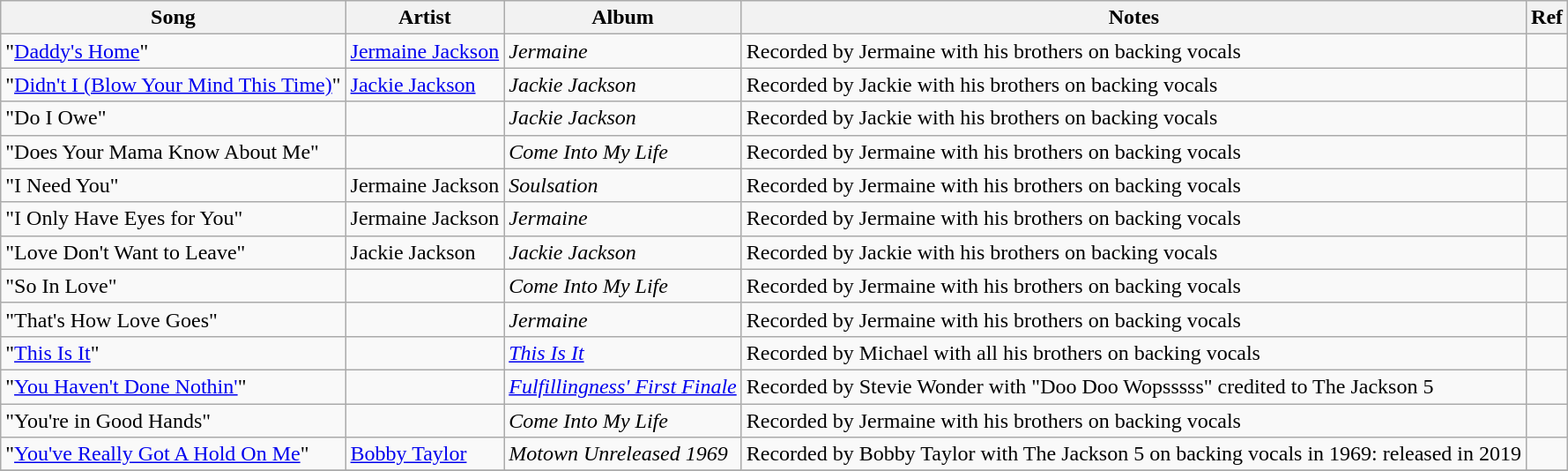<table class="wikitable sortable" border="1">
<tr>
<th>Song</th>
<th>Artist</th>
<th>Album</th>
<th class="unsortable">Notes</th>
<th class="unsortable">Ref</th>
</tr>
<tr>
<td>"<a href='#'>Daddy's Home</a>"</td>
<td><a href='#'>Jermaine Jackson</a></td>
<td><em>Jermaine</em></td>
<td>Recorded by Jermaine with his brothers on backing vocals</td>
<td></td>
</tr>
<tr>
<td>"<a href='#'>Didn't I (Blow Your Mind This Time)</a>"</td>
<td><a href='#'>Jackie Jackson</a></td>
<td><em>Jackie Jackson</em></td>
<td>Recorded by Jackie with his brothers on backing vocals</td>
<td></td>
</tr>
<tr>
<td>"Do I Owe"</td>
<td></td>
<td><em>Jackie Jackson</em></td>
<td>Recorded by Jackie with his brothers on backing vocals</td>
<td></td>
</tr>
<tr>
<td>"Does Your Mama Know About Me"</td>
<td></td>
<td><em>Come Into My Life</em></td>
<td>Recorded by Jermaine with his brothers on backing vocals</td>
<td></td>
</tr>
<tr>
<td>"I Need You"</td>
<td>Jermaine Jackson</td>
<td><em>Soulsation</em></td>
<td>Recorded by Jermaine with his brothers on backing vocals</td>
<td></td>
</tr>
<tr>
<td>"I Only Have Eyes for You"</td>
<td>Jermaine Jackson</td>
<td><em>Jermaine</em></td>
<td>Recorded by Jermaine with his brothers on backing vocals</td>
<td></td>
</tr>
<tr>
<td>"Love Don't Want to Leave"</td>
<td>Jackie Jackson</td>
<td><em>Jackie Jackson</em></td>
<td>Recorded by Jackie with his brothers on backing vocals</td>
<td></td>
</tr>
<tr>
<td>"So In Love"</td>
<td></td>
<td><em>Come Into My Life</em></td>
<td>Recorded by Jermaine with his brothers on backing vocals</td>
<td></td>
</tr>
<tr>
<td>"That's How Love Goes"</td>
<td></td>
<td><em>Jermaine</em></td>
<td>Recorded by Jermaine with his brothers on backing vocals</td>
<td></td>
</tr>
<tr>
<td>"<a href='#'>This Is It</a>"</td>
<td></td>
<td><em><a href='#'>This Is It</a></em></td>
<td>Recorded by Michael with all his brothers on backing vocals</td>
<td></td>
</tr>
<tr>
<td>"<a href='#'>You Haven't Done Nothin'</a>"</td>
<td></td>
<td><em><a href='#'>Fulfillingness' First Finale</a></em></td>
<td>Recorded by Stevie Wonder with "Doo Doo Wopsssss" credited to The Jackson 5</td>
<td></td>
</tr>
<tr>
<td>"You're in Good Hands"</td>
<td></td>
<td><em>Come Into My Life</em></td>
<td>Recorded by Jermaine with his brothers on backing vocals</td>
<td></td>
</tr>
<tr>
<td>"<a href='#'>You've Really Got A Hold On Me</a>"</td>
<td><a href='#'>Bobby Taylor</a></td>
<td><em>Motown Unreleased 1969</em></td>
<td>Recorded by Bobby Taylor with The Jackson 5 on backing vocals in 1969: released in 2019</td>
<td></td>
</tr>
<tr>
</tr>
</table>
